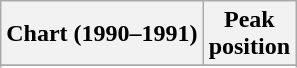<table class="wikitable sortable plainrowheaders" style="text-align:center">
<tr>
<th scope="col">Chart (1990–1991)</th>
<th scope="col">Peak<br> position</th>
</tr>
<tr>
</tr>
<tr>
</tr>
</table>
